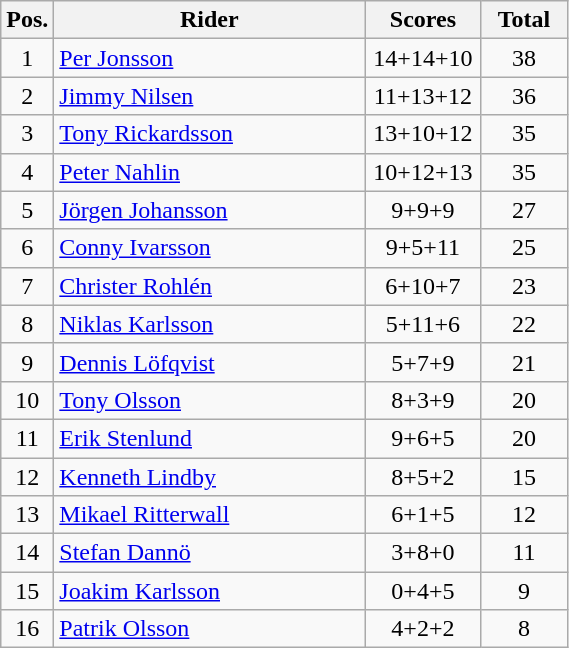<table class=wikitable>
<tr>
<th width=25px>Pos.</th>
<th width=200px>Rider</th>
<th width=70px>Scores</th>
<th width=50px>Total</th>
</tr>
<tr align=center >
<td>1</td>
<td align=left><a href='#'>Per Jonsson</a></td>
<td>14+14+10</td>
<td>38</td>
</tr>
<tr align=center >
<td>2</td>
<td align=left><a href='#'>Jimmy Nilsen</a></td>
<td>11+13+12</td>
<td>36</td>
</tr>
<tr align=center >
<td>3</td>
<td align=left><a href='#'>Tony Rickardsson</a></td>
<td>13+10+12</td>
<td>35</td>
</tr>
<tr align=center >
<td>4</td>
<td align=left><a href='#'>Peter Nahlin</a></td>
<td>10+12+13</td>
<td>35</td>
</tr>
<tr align=center >
<td>5</td>
<td align=left><a href='#'>Jörgen Johansson</a></td>
<td>9+9+9</td>
<td>27</td>
</tr>
<tr align=center>
<td>6</td>
<td align=left><a href='#'>Conny Ivarsson</a></td>
<td>9+5+11</td>
<td>25</td>
</tr>
<tr align=center>
<td>7</td>
<td align=left><a href='#'>Christer Rohlén</a></td>
<td>6+10+7</td>
<td>23</td>
</tr>
<tr align=center>
<td>8</td>
<td align=left><a href='#'>Niklas Karlsson</a></td>
<td>5+11+6</td>
<td>22</td>
</tr>
<tr align=center>
<td>9</td>
<td align=left><a href='#'>Dennis Löfqvist</a></td>
<td>5+7+9</td>
<td>21</td>
</tr>
<tr align=center>
<td>10</td>
<td align=left><a href='#'>Tony Olsson</a></td>
<td>8+3+9</td>
<td>20</td>
</tr>
<tr align=center>
<td>11</td>
<td align=left><a href='#'>Erik Stenlund</a></td>
<td>9+6+5</td>
<td>20</td>
</tr>
<tr align=center>
<td>12</td>
<td align=left><a href='#'>Kenneth Lindby</a></td>
<td>8+5+2</td>
<td>15</td>
</tr>
<tr align=center>
<td>13</td>
<td align=left><a href='#'>Mikael Ritterwall</a></td>
<td>6+1+5</td>
<td>12</td>
</tr>
<tr align=center>
<td>14</td>
<td align=left><a href='#'>Stefan Dannö</a></td>
<td>3+8+0</td>
<td>11</td>
</tr>
<tr align=center>
<td>15</td>
<td align=left><a href='#'>Joakim Karlsson</a></td>
<td>0+4+5</td>
<td>9</td>
</tr>
<tr align=center>
<td>16</td>
<td align=left><a href='#'>Patrik Olsson</a></td>
<td>4+2+2</td>
<td>8</td>
</tr>
</table>
